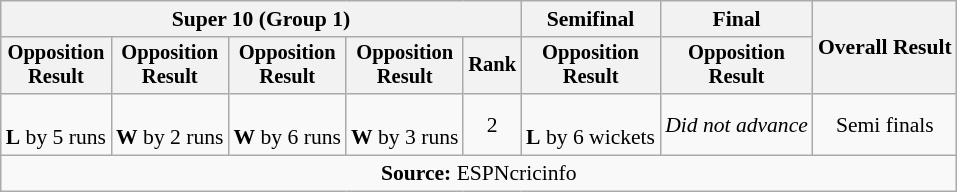<table class=wikitable style=font-size:90%;text-align:center>
<tr>
<th colspan=5>Super 10 (Group 1)</th>
<th>Semifinal</th>
<th>Final</th>
<th rowspan=2>Overall Result</th>
</tr>
<tr style=font-size:95%>
<th>Opposition<br>Result</th>
<th>Opposition<br>Result</th>
<th>Opposition<br>Result</th>
<th>Opposition<br>Result</th>
<th>Rank</th>
<th>Opposition<br>Result</th>
<th>Opposition<br>Result</th>
</tr>
<tr>
<td><br><strong>L</strong> by 5 runs</td>
<td><br><strong>W</strong> by 2 runs</td>
<td><br><strong>W</strong> by 6 runs</td>
<td><br><strong>W</strong> by 3 runs</td>
<td>2</td>
<td><br><strong>L</strong> by 6 wickets</td>
<td><em>Did not advance</em></td>
<td>Semi finals</td>
</tr>
<tr>
<td colspan="11"><strong>Source:</strong> ESPNcricinfo</td>
</tr>
</table>
